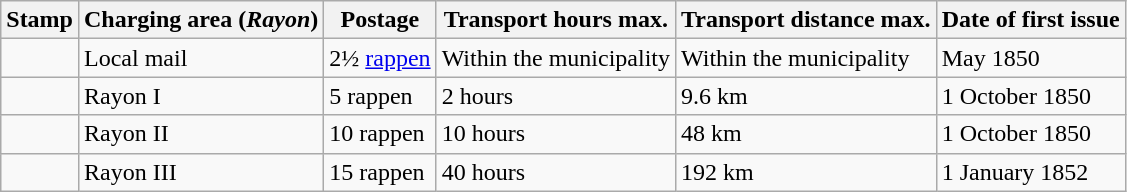<table class="wikitable"  ;>
<tr>
<th>Stamp</th>
<th>Charging area (<em>Rayon</em>)</th>
<th>Postage</th>
<th>Transport hours max.</th>
<th>Transport distance max.</th>
<th>Date of first issue</th>
</tr>
<tr>
<td></td>
<td>Local mail</td>
<td>2½ <a href='#'>rappen</a></td>
<td>Within the municipality</td>
<td>Within the municipality</td>
<td>May 1850</td>
</tr>
<tr>
<td></td>
<td>Rayon I</td>
<td>5 rappen</td>
<td>2 hours</td>
<td>9.6 km</td>
<td>1 October 1850</td>
</tr>
<tr>
<td></td>
<td>Rayon II</td>
<td>10 rappen</td>
<td>10 hours</td>
<td>48 km</td>
<td>1 October 1850</td>
</tr>
<tr>
<td></td>
<td>Rayon III</td>
<td>15 rappen</td>
<td>40 hours</td>
<td>192 km</td>
<td>1 January 1852</td>
</tr>
</table>
